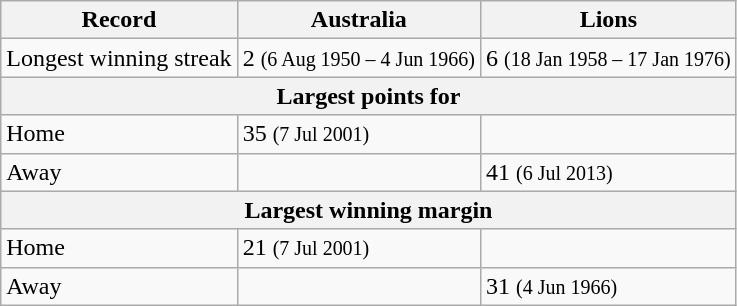<table class="wikitable">
<tr>
<th>Record</th>
<th>Australia</th>
<th>Lions</th>
</tr>
<tr>
<td>Longest winning streak</td>
<td>2 <small>(6 Aug 1950 – 4 Jun 1966)</small></td>
<td>6 <small>(18 Jan 1958 – 17 Jan 1976)</small></td>
</tr>
<tr>
<th colspan=3 align=center>Largest points for</th>
</tr>
<tr>
<td>Home</td>
<td>35 <small>(7 Jul 2001)</small></td>
<td></td>
</tr>
<tr>
<td>Away</td>
<td></td>
<td>41 <small>(6 Jul 2013)</small></td>
</tr>
<tr>
<th colspan=3 align=center>Largest winning margin</th>
</tr>
<tr>
<td>Home</td>
<td>21 <small>(7 Jul 2001)</small></td>
<td></td>
</tr>
<tr>
<td>Away</td>
<td></td>
<td>31 <small>(4 Jun 1966)</small></td>
</tr>
</table>
